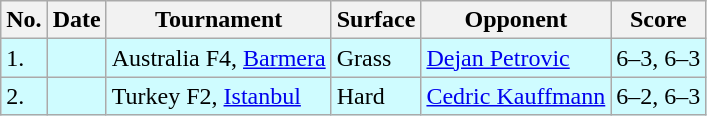<table class="sortable wikitable">
<tr>
<th>No.</th>
<th>Date</th>
<th>Tournament</th>
<th>Surface</th>
<th>Opponent</th>
<th class="unsortable">Score</th>
</tr>
<tr style="background:#cffcff;">
<td>1.</td>
<td></td>
<td>Australia F4, <a href='#'>Barmera</a></td>
<td>Grass</td>
<td> <a href='#'>Dejan Petrovic</a></td>
<td>6–3, 6–3</td>
</tr>
<tr style="background:#cffcff;">
<td>2.</td>
<td></td>
<td>Turkey F2, <a href='#'>Istanbul</a></td>
<td>Hard</td>
<td> <a href='#'>Cedric Kauffmann</a></td>
<td>6–2, 6–3</td>
</tr>
</table>
